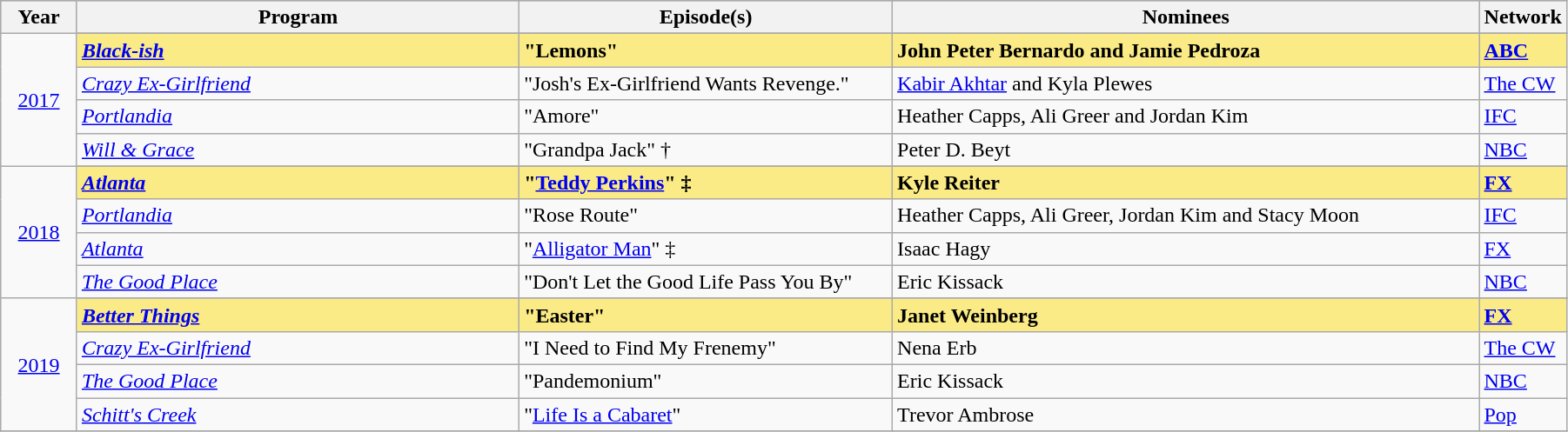<table class="wikitable" style="width:95%">
<tr bgcolor="#bebebe">
<th width="5%">Year</th>
<th width="30%">Program</th>
<th width="25%">Episode(s)</th>
<th width="40%">Nominees</th>
<th width="10%">Network</th>
</tr>
<tr>
<td rowspan=5 style="text-align:center"><a href='#'>2017</a><br></td>
</tr>
<tr style="background:#FAEB86">
<td><strong><em><a href='#'>Black-ish</a></em></strong></td>
<td><strong>"Lemons"</strong></td>
<td><strong>John Peter Bernardo and Jamie Pedroza</strong></td>
<td><strong><a href='#'>ABC</a></strong></td>
</tr>
<tr>
<td><em><a href='#'>Crazy Ex-Girlfriend</a></em></td>
<td>"Josh's Ex-Girlfriend Wants Revenge."</td>
<td><a href='#'>Kabir Akhtar</a> and Kyla Plewes</td>
<td><a href='#'>The CW</a></td>
</tr>
<tr>
<td><em><a href='#'>Portlandia</a></em></td>
<td>"Amore"</td>
<td>Heather Capps, Ali Greer and Jordan Kim</td>
<td><a href='#'>IFC</a></td>
</tr>
<tr>
<td><em><a href='#'>Will & Grace</a></em></td>
<td>"Grandpa Jack" †</td>
<td>Peter D. Beyt</td>
<td><a href='#'>NBC</a></td>
</tr>
<tr>
<td rowspan=5 style="text-align:center"><a href='#'>2018</a><br></td>
</tr>
<tr style="background:#FAEB86">
<td><strong><em><a href='#'>Atlanta</a></em></strong></td>
<td><strong>"<a href='#'>Teddy Perkins</a>" ‡</strong></td>
<td><strong>Kyle Reiter</strong></td>
<td><strong><a href='#'>FX</a></strong></td>
</tr>
<tr>
<td><em><a href='#'>Portlandia</a></em></td>
<td>"Rose Route"</td>
<td>Heather Capps, Ali Greer, Jordan Kim and Stacy Moon</td>
<td><a href='#'>IFC</a></td>
</tr>
<tr>
<td><em><a href='#'>Atlanta</a></em></td>
<td>"<a href='#'>Alligator Man</a>" ‡</td>
<td>Isaac Hagy</td>
<td><a href='#'>FX</a></td>
</tr>
<tr>
<td><em><a href='#'>The Good Place</a></em></td>
<td>"Don't Let the Good Life Pass You By"</td>
<td>Eric Kissack</td>
<td><a href='#'>NBC</a></td>
</tr>
<tr>
<td rowspan=5 style="text-align:center"><a href='#'>2019</a><br></td>
</tr>
<tr style="background:#FAEB86">
<td><strong><em><a href='#'>Better Things</a></em></strong></td>
<td><strong>"Easter"</strong></td>
<td><strong>Janet Weinberg</strong></td>
<td><strong><a href='#'>FX</a></strong></td>
</tr>
<tr>
<td><em><a href='#'>Crazy Ex-Girlfriend</a></em></td>
<td>"I Need to Find My Frenemy"</td>
<td>Nena Erb</td>
<td><a href='#'>The CW</a></td>
</tr>
<tr>
<td><em><a href='#'>The Good Place</a></em></td>
<td>"Pandemonium"</td>
<td>Eric Kissack</td>
<td><a href='#'>NBC</a></td>
</tr>
<tr>
<td><em><a href='#'>Schitt's Creek</a></em></td>
<td>"<a href='#'>Life Is a Cabaret</a>"</td>
<td>Trevor Ambrose</td>
<td><a href='#'>Pop</a></td>
</tr>
<tr>
</tr>
</table>
